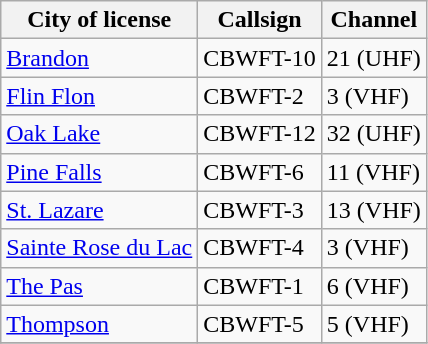<table class="wikitable sortable">
<tr>
<th>City of license</th>
<th>Callsign</th>
<th>Channel</th>
</tr>
<tr>
<td><a href='#'>Brandon</a></td>
<td>CBWFT-10</td>
<td>21 (UHF)</td>
</tr>
<tr>
<td><a href='#'>Flin Flon</a></td>
<td>CBWFT-2</td>
<td>3 (VHF)</td>
</tr>
<tr>
<td><a href='#'>Oak Lake</a></td>
<td>CBWFT-12</td>
<td>32 (UHF)</td>
</tr>
<tr>
<td><a href='#'>Pine Falls</a></td>
<td>CBWFT-6</td>
<td>11 (VHF)</td>
</tr>
<tr>
<td><a href='#'>St. Lazare</a></td>
<td>CBWFT-3</td>
<td>13 (VHF)</td>
</tr>
<tr>
<td><a href='#'>Sainte Rose du Lac</a></td>
<td>CBWFT-4</td>
<td>3 (VHF)</td>
</tr>
<tr>
<td><a href='#'>The Pas</a></td>
<td>CBWFT-1</td>
<td>6 (VHF)</td>
</tr>
<tr>
<td><a href='#'>Thompson</a></td>
<td>CBWFT-5</td>
<td>5 (VHF)</td>
</tr>
<tr>
</tr>
</table>
